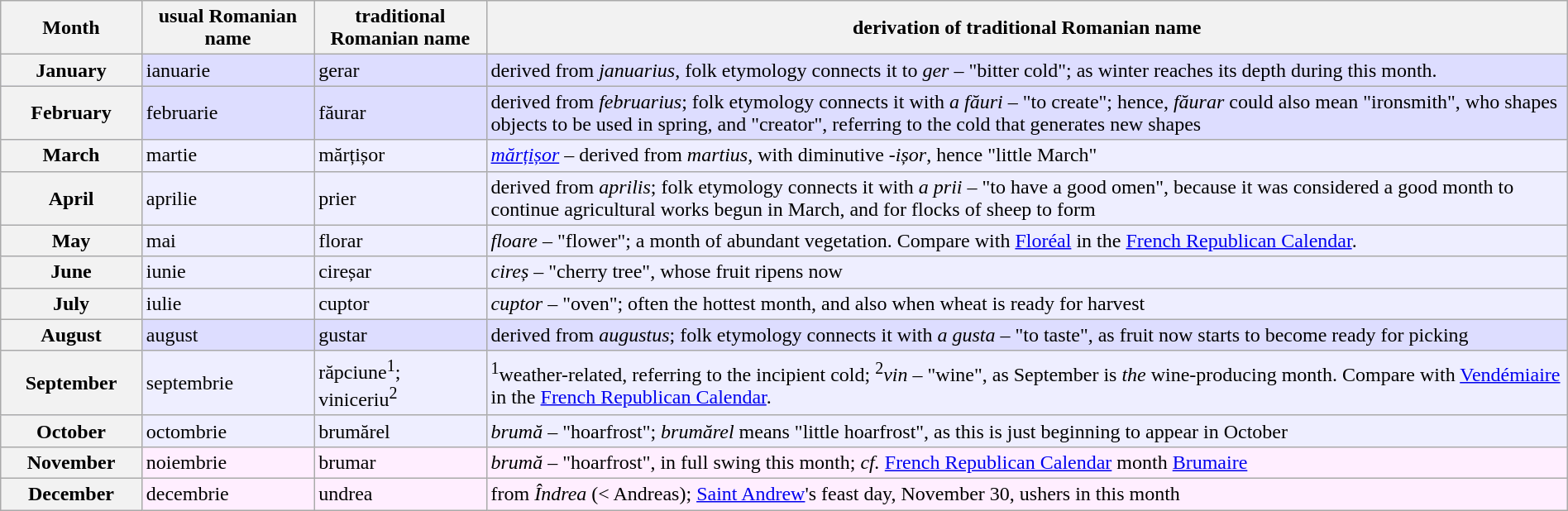<table class="wikitable" width="100%">
<tr>
<th width="9%" align="right">Month</th>
<th width="11%">usual Romanian name</th>
<th width="11%">traditional Romanian name</th>
<th width="69%">derivation of traditional Romanian name</th>
</tr>
<tr style="background:#ddf;"->
<th align="right">January</th>
<td>ianuarie</td>
<td>gerar</td>
<td>derived from <em>januarius</em>, folk etymology connects it to <em>ger</em> – "bitter cold"; as winter reaches its depth during this month.</td>
</tr>
<tr style="background:#ddf;"->
<th align="right">February</th>
<td>februarie</td>
<td>făurar</td>
<td>derived from <em>februarius</em>; folk etymology connects it with <em>a făuri</em> – "to create"; hence, <em>făurar</em> could also mean "ironsmith", who shapes objects to be used in spring, and "creator", referring to the cold that generates new shapes</td>
</tr>
<tr style="background:#eef;"->
<th align="right">March</th>
<td>martie</td>
<td>mărțișor</td>
<td><em><a href='#'>mărțișor</a></em> – derived from <em>martius</em>, with diminutive <em>-ișor</em>, hence "little March"</td>
</tr>
<tr style="background:#eef;"->
<th align="right">April</th>
<td>aprilie</td>
<td>prier</td>
<td>derived from <em>aprilis</em>; folk etymology connects it with <em>a prii</em> – "to have a good omen", because it was considered a good month to continue agricultural works begun in March, and for flocks of sheep to form</td>
</tr>
<tr style="background:#eef;"->
<th align="right">May</th>
<td>mai</td>
<td>florar</td>
<td><em>floare</em> – "flower"; a month of abundant vegetation. Compare with <a href='#'>Floréal</a> in the <a href='#'>French Republican Calendar</a>.</td>
</tr>
<tr style="background:#eef;"->
<th align="right">June</th>
<td>iunie</td>
<td>cireșar</td>
<td><em>cireș</em> – "cherry tree", whose fruit ripens now</td>
</tr>
<tr style="background:#eef;"->
<th align="right">July</th>
<td>iulie</td>
<td>cuptor</td>
<td><em>cuptor</em> – "oven"; often the hottest month, and also when wheat is ready for harvest</td>
</tr>
<tr style="background:#ddf;"->
<th align="right">August</th>
<td>august</td>
<td>gustar</td>
<td>derived from <em>augustus</em>; folk etymology connects it with <em>a gusta</em> – "to taste", as fruit now starts to become ready for picking</td>
</tr>
<tr style="background:#eef;"->
<th align="right">September</th>
<td>septembrie</td>
<td>răpciune<sup>1</sup>; viniceriu<sup>2</sup></td>
<td><sup>1</sup>weather-related, referring to the incipient cold; <sup>2</sup><em>vin</em> – "wine", as September is <em>the</em> wine-producing month. Compare with <a href='#'>Vendémiaire</a> in the <a href='#'>French Republican Calendar</a>.</td>
</tr>
<tr style="background:#eef;"->
<th align="right">October</th>
<td>octombrie</td>
<td>brumărel</td>
<td><em>brumă</em> – "hoarfrost"; <em>brumărel</em> means "little hoarfrost", as this is just beginning to appear in October</td>
</tr>
<tr style="background:#fef;"->
<th align="right">November</th>
<td>noiembrie</td>
<td>brumar</td>
<td><em>brumă</em> – "hoarfrost", in full swing this month; <em>cf.</em> <a href='#'>French Republican Calendar</a> month <a href='#'>Brumaire</a></td>
</tr>
<tr style="background:#fef;"->
<th align="right">December</th>
<td>decembrie</td>
<td>undrea</td>
<td>from <em>Îndrea</em> (< Andreas); <a href='#'>Saint Andrew</a>'s feast day, November 30, ushers in this month</td>
</tr>
</table>
